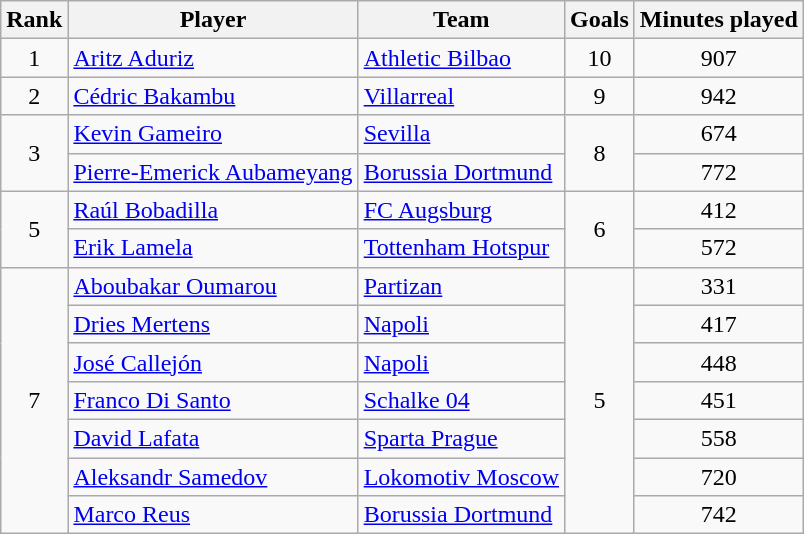<table class="wikitable" style="text-align:center">
<tr>
<th>Rank</th>
<th>Player</th>
<th>Team</th>
<th>Goals</th>
<th>Minutes played</th>
</tr>
<tr>
<td>1</td>
<td align=left> <a href='#'>Aritz Aduriz</a></td>
<td align=left> <a href='#'>Athletic Bilbao</a></td>
<td>10</td>
<td>907</td>
</tr>
<tr>
<td>2</td>
<td align=left> <a href='#'>Cédric Bakambu</a></td>
<td align=left> <a href='#'>Villarreal</a></td>
<td>9</td>
<td>942</td>
</tr>
<tr>
<td rowspan=2>3</td>
<td align=left> <a href='#'>Kevin Gameiro</a></td>
<td align=left> <a href='#'>Sevilla</a></td>
<td rowspan=2>8</td>
<td>674</td>
</tr>
<tr>
<td align=left> <a href='#'>Pierre-Emerick Aubameyang</a></td>
<td align=left> <a href='#'>Borussia Dortmund</a></td>
<td>772</td>
</tr>
<tr>
<td rowspan=2>5</td>
<td align=left> <a href='#'>Raúl Bobadilla</a></td>
<td align=left> <a href='#'>FC Augsburg</a></td>
<td rowspan=2>6</td>
<td>412</td>
</tr>
<tr>
<td align=left> <a href='#'>Erik Lamela</a></td>
<td align=left> <a href='#'>Tottenham Hotspur</a></td>
<td>572</td>
</tr>
<tr>
<td rowspan=7>7</td>
<td align=left> <a href='#'>Aboubakar Oumarou</a></td>
<td align=left> <a href='#'>Partizan</a></td>
<td rowspan=7>5</td>
<td>331</td>
</tr>
<tr>
<td align=left> <a href='#'>Dries Mertens</a></td>
<td align=left> <a href='#'>Napoli</a></td>
<td>417</td>
</tr>
<tr>
<td align=left> <a href='#'>José Callejón</a></td>
<td align=left> <a href='#'>Napoli</a></td>
<td>448</td>
</tr>
<tr>
<td align=left> <a href='#'>Franco Di Santo</a></td>
<td align=left> <a href='#'>Schalke 04</a></td>
<td>451</td>
</tr>
<tr>
<td align=left> <a href='#'>David Lafata</a></td>
<td align=left> <a href='#'>Sparta Prague</a></td>
<td>558</td>
</tr>
<tr>
<td align=left> <a href='#'>Aleksandr Samedov</a></td>
<td align=left> <a href='#'>Lokomotiv Moscow</a></td>
<td>720</td>
</tr>
<tr>
<td align=left> <a href='#'>Marco Reus</a></td>
<td align=left> <a href='#'>Borussia Dortmund</a></td>
<td>742</td>
</tr>
</table>
